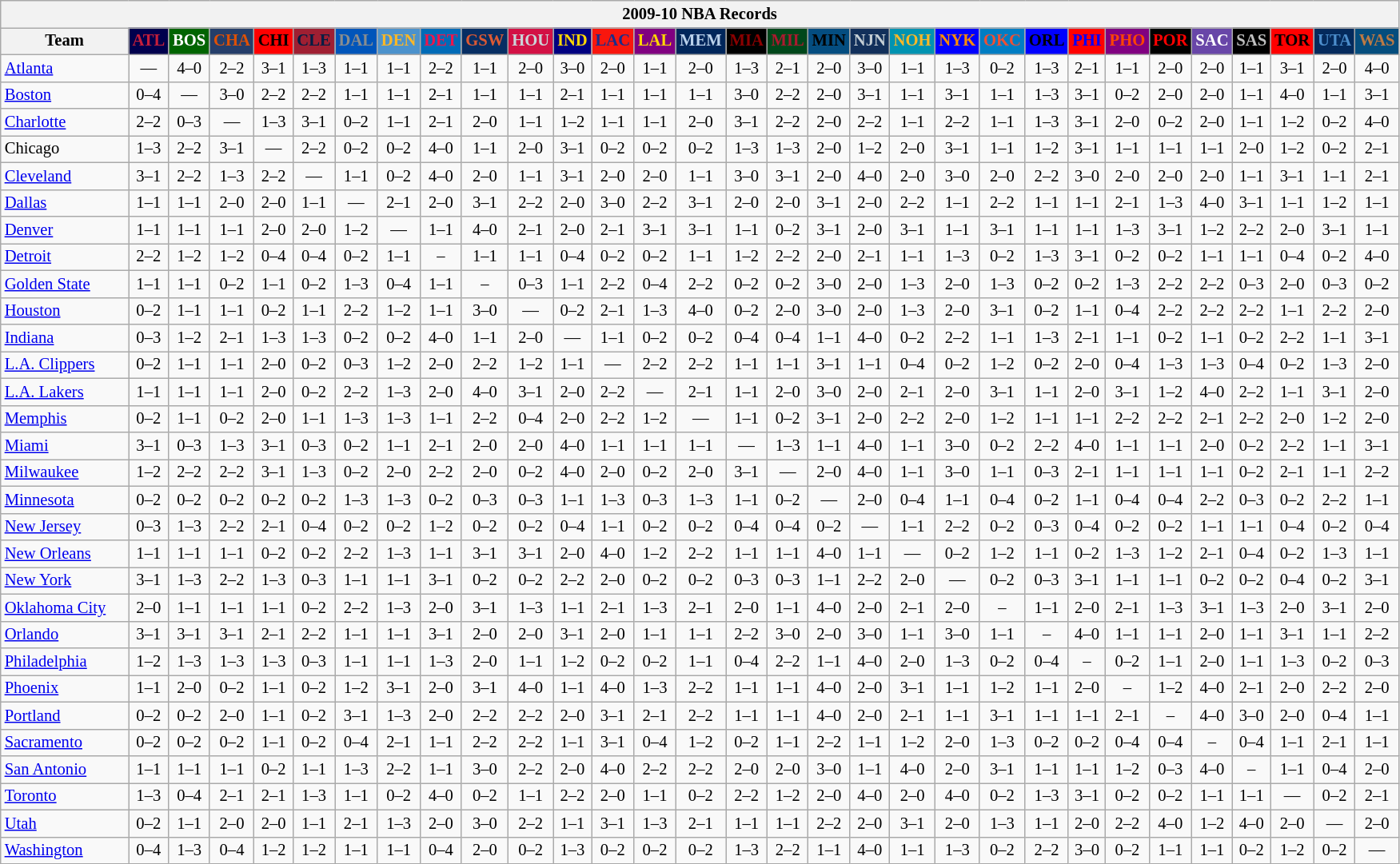<table class="wikitable mw-collapsible mw-collapsed" style="font-size:86%; text-align:center;">
<tr>
<th colspan=31>2009-10 NBA Records</th>
</tr>
<tr>
<th width=100>Team</th>
<th style="background:#00004d;color:#C41E3a;width=35">ATL</th>
<th style="background:#006400;color:#FFFFFF;width=35">BOS</th>
<th style="background:#253E6A;color:#DF5106;width=35">CHA</th>
<th style="background:#FF0000;color:#000000;width=35">CHI</th>
<th style="background:#9F1F32;color:#001D43;width=35">CLE</th>
<th style="background:#0055BA;color:#898D8F;width=35">DAL</th>
<th style="background:#4C92CC;color:#FDB827;width=35">DEN</th>
<th style="background:#006BB7;color:#ED164B;width=35">DET</th>
<th style="background:#072E63;color:#DC5A34;width=35">GSW</th>
<th style="background:#D31145;color:#CBD4D8;width=35">HOU</th>
<th style="background:#000080;color:#FFD700;width=35">IND</th>
<th style="background:#F9160D;color:#1A2E8B;width=35">LAC</th>
<th style="background:#800080;color:#FFD700;width=35">LAL</th>
<th style="background:#00265B;color:#BAD1EB;width=35">MEM</th>
<th style="background:#000000;color:#8B0000;width=35">MIA</th>
<th style="background:#00471B;color:#AC1A2F;width=35">MIL</th>
<th style="background:#044D80;color:#000000;width=35">MIN</th>
<th style="background:#12305B;color:#C4CED4;width=35">NJN</th>
<th style="background:#0093B1;color:#FDB827;width=35">NOH</th>
<th style="background:#0000FF;color:#FF8C00;width=35">NYK</th>
<th style="background:#007DC3;color:#F05033;width=35">OKC</th>
<th style="background:#0000FF;color:#000000;width=35">ORL</th>
<th style="background:#FF0000;color:#0000FF;width=35">PHI</th>
<th style="background:#800080;color:#FF4500;width=35">PHO</th>
<th style="background:#000000;color:#FF0000;width=35">POR</th>
<th style="background:#6846A8;color:#FFFFFF;width=35">SAC</th>
<th style="background:#000000;color:#C0C0C0;width=35">SAS</th>
<th style="background:#FF0000;color:#000000;width=35">TOR</th>
<th style="background:#042A5C;color:#4C8ECC;width=35">UTA</th>
<th style="background:#044D7D;color:#BC7A44;width=35">WAS</th>
</tr>
<tr>
<td style="text-align:left;"><a href='#'>Atlanta</a></td>
<td>—</td>
<td>4–0</td>
<td>2–2</td>
<td>3–1</td>
<td>1–3</td>
<td>1–1</td>
<td>1–1</td>
<td>2–2</td>
<td>1–1</td>
<td>2–0</td>
<td>3–0</td>
<td>2–0</td>
<td>1–1</td>
<td>2–0</td>
<td>1–3</td>
<td>2–1</td>
<td>2–0</td>
<td>3–0</td>
<td>1–1</td>
<td>1–3</td>
<td>0–2</td>
<td>1–3</td>
<td>2–1</td>
<td>1–1</td>
<td>2–0</td>
<td>2–0</td>
<td>1–1</td>
<td>3–1</td>
<td>2–0</td>
<td>4–0</td>
</tr>
<tr>
<td style="text-align:left;"><a href='#'>Boston</a></td>
<td>0–4</td>
<td>—</td>
<td>3–0</td>
<td>2–2</td>
<td>2–2</td>
<td>1–1</td>
<td>1–1</td>
<td>2–1</td>
<td>1–1</td>
<td>1–1</td>
<td>2–1</td>
<td>1–1</td>
<td>1–1</td>
<td>1–1</td>
<td>3–0</td>
<td>2–2</td>
<td>2–0</td>
<td>3–1</td>
<td>1–1</td>
<td>3–1</td>
<td>1–1</td>
<td>1–3</td>
<td>3–1</td>
<td>0–2</td>
<td>2–0</td>
<td>2–0</td>
<td>1–1</td>
<td>4–0</td>
<td>1–1</td>
<td>3–1</td>
</tr>
<tr>
<td style="text-align:left;"><a href='#'>Charlotte</a></td>
<td>2–2</td>
<td>0–3</td>
<td>—</td>
<td>1–3</td>
<td>3–1</td>
<td>0–2</td>
<td>1–1</td>
<td>2–1</td>
<td>2–0</td>
<td>1–1</td>
<td>1–2</td>
<td>1–1</td>
<td>1–1</td>
<td>2–0</td>
<td>3–1</td>
<td>2–2</td>
<td>2–0</td>
<td>2–2</td>
<td>1–1</td>
<td>2–2</td>
<td>1–1</td>
<td>1–3</td>
<td>3–1</td>
<td>2–0</td>
<td>0–2</td>
<td>2–0</td>
<td>1–1</td>
<td>1–2</td>
<td>0–2</td>
<td>4–0</td>
</tr>
<tr>
<td style="text-align:left;">Chicago</td>
<td>1–3</td>
<td>2–2</td>
<td>3–1</td>
<td>—</td>
<td>2–2</td>
<td>0–2</td>
<td>0–2</td>
<td>4–0</td>
<td>1–1</td>
<td>2–0</td>
<td>3–1</td>
<td>0–2</td>
<td>0–2</td>
<td>0–2</td>
<td>1–3</td>
<td>1–3</td>
<td>2–0</td>
<td>1–2</td>
<td>2–0</td>
<td>3–1</td>
<td>1–1</td>
<td>1–2</td>
<td>3–1</td>
<td>1–1</td>
<td>1–1</td>
<td>1–1</td>
<td>2–0</td>
<td>1–2</td>
<td>0–2</td>
<td>2–1</td>
</tr>
<tr>
<td style="text-align:left;"><a href='#'>Cleveland</a></td>
<td>3–1</td>
<td>2–2</td>
<td>1–3</td>
<td>2–2</td>
<td>—</td>
<td>1–1</td>
<td>0–2</td>
<td>4–0</td>
<td>2–0</td>
<td>1–1</td>
<td>3–1</td>
<td>2–0</td>
<td>2–0</td>
<td>1–1</td>
<td>3–0</td>
<td>3–1</td>
<td>2–0</td>
<td>4–0</td>
<td>2–0</td>
<td>3–0</td>
<td>2–0</td>
<td>2–2</td>
<td>3–0</td>
<td>2–0</td>
<td>2–0</td>
<td>2–0</td>
<td>1–1</td>
<td>3–1</td>
<td>1–1</td>
<td>2–1</td>
</tr>
<tr>
<td style="text-align:left;"><a href='#'>Dallas</a></td>
<td>1–1</td>
<td>1–1</td>
<td>2–0</td>
<td>2–0</td>
<td>1–1</td>
<td>—</td>
<td>2–1</td>
<td>2–0</td>
<td>3–1</td>
<td>2–2</td>
<td>2–0</td>
<td>3–0</td>
<td>2–2</td>
<td>3–1</td>
<td>2–0</td>
<td>2–0</td>
<td>3–1</td>
<td>2–0</td>
<td>2–2</td>
<td>1–1</td>
<td>2–2</td>
<td>1–1</td>
<td>1–1</td>
<td>2–1</td>
<td>1–3</td>
<td>4–0</td>
<td>3–1</td>
<td>1–1</td>
<td>1–2</td>
<td>1–1</td>
</tr>
<tr>
<td style="text-align:left;"><a href='#'>Denver</a></td>
<td>1–1</td>
<td>1–1</td>
<td>1–1</td>
<td>2–0</td>
<td>2–0</td>
<td>1–2</td>
<td>—</td>
<td>1–1</td>
<td>4–0</td>
<td>2–1</td>
<td>2–0</td>
<td>2–1</td>
<td>3–1</td>
<td>3–1</td>
<td>1–1</td>
<td>0–2</td>
<td>3–1</td>
<td>2–0</td>
<td>3–1</td>
<td>1–1</td>
<td>3–1</td>
<td>1–1</td>
<td>1–1</td>
<td>1–3</td>
<td>3–1</td>
<td>1–2</td>
<td>2–2</td>
<td>2–0</td>
<td>3–1</td>
<td>1–1</td>
</tr>
<tr>
<td style="text-align:left;"><a href='#'>Detroit</a></td>
<td>2–2</td>
<td>1–2</td>
<td>1–2</td>
<td>0–4</td>
<td>0–4</td>
<td>0–2</td>
<td>1–1</td>
<td>–</td>
<td>1–1</td>
<td>1–1</td>
<td>0–4</td>
<td>0–2</td>
<td>0–2</td>
<td>1–1</td>
<td>1–2</td>
<td>2–2</td>
<td>2–0</td>
<td>2–1</td>
<td>1–1</td>
<td>1–3</td>
<td>0–2</td>
<td>1–3</td>
<td>3–1</td>
<td>0–2</td>
<td>0–2</td>
<td>1–1</td>
<td>1–1</td>
<td>0–4</td>
<td>0–2</td>
<td>4–0</td>
</tr>
<tr>
<td style="text-align:left;"><a href='#'>Golden State</a></td>
<td>1–1</td>
<td>1–1</td>
<td>0–2</td>
<td>1–1</td>
<td>0–2</td>
<td>1–3</td>
<td>0–4</td>
<td>1–1</td>
<td>–</td>
<td>0–3</td>
<td>1–1</td>
<td>2–2</td>
<td>0–4</td>
<td>2–2</td>
<td>0–2</td>
<td>0–2</td>
<td>3–0</td>
<td>2–0</td>
<td>1–3</td>
<td>2–0</td>
<td>1–3</td>
<td>0–2</td>
<td>0–2</td>
<td>1–3</td>
<td>2–2</td>
<td>2–2</td>
<td>0–3</td>
<td>2–0</td>
<td>0–3</td>
<td>0–2</td>
</tr>
<tr>
<td style="text-align:left;"><a href='#'>Houston</a></td>
<td>0–2</td>
<td>1–1</td>
<td>1–1</td>
<td>0–2</td>
<td>1–1</td>
<td>2–2</td>
<td>1–2</td>
<td>1–1</td>
<td>3–0</td>
<td>—</td>
<td>0–2</td>
<td>2–1</td>
<td>1–3</td>
<td>4–0</td>
<td>0–2</td>
<td>2–0</td>
<td>3–0</td>
<td>2–0</td>
<td>1–3</td>
<td>2–0</td>
<td>3–1</td>
<td>0–2</td>
<td>1–1</td>
<td>0–4</td>
<td>2–2</td>
<td>2–2</td>
<td>2–2</td>
<td>1–1</td>
<td>2–2</td>
<td>2–0</td>
</tr>
<tr>
<td style="text-align:left;"><a href='#'>Indiana</a></td>
<td>0–3</td>
<td>1–2</td>
<td>2–1</td>
<td>1–3</td>
<td>1–3</td>
<td>0–2</td>
<td>0–2</td>
<td>4–0</td>
<td>1–1</td>
<td>2–0</td>
<td>—</td>
<td>1–1</td>
<td>0–2</td>
<td>0–2</td>
<td>0–4</td>
<td>0–4</td>
<td>1–1</td>
<td>4–0</td>
<td>0–2</td>
<td>2–2</td>
<td>1–1</td>
<td>1–3</td>
<td>2–1</td>
<td>1–1</td>
<td>0–2</td>
<td>1–1</td>
<td>0–2</td>
<td>2–2</td>
<td>1–1</td>
<td>3–1</td>
</tr>
<tr>
<td style="text-align:left;"><a href='#'>L.A. Clippers</a></td>
<td>0–2</td>
<td>1–1</td>
<td>1–1</td>
<td>2–0</td>
<td>0–2</td>
<td>0–3</td>
<td>1–2</td>
<td>2–0</td>
<td>2–2</td>
<td>1–2</td>
<td>1–1</td>
<td>—</td>
<td>2–2</td>
<td>2–2</td>
<td>1–1</td>
<td>1–1</td>
<td>3–1</td>
<td>1–1</td>
<td>0–4</td>
<td>0–2</td>
<td>1–2</td>
<td>0–2</td>
<td>2–0</td>
<td>0–4</td>
<td>1–3</td>
<td>1–3</td>
<td>0–4</td>
<td>0–2</td>
<td>1–3</td>
<td>2–0</td>
</tr>
<tr>
<td style="text-align:left;"><a href='#'>L.A. Lakers</a></td>
<td>1–1</td>
<td>1–1</td>
<td>1–1</td>
<td>2–0</td>
<td>0–2</td>
<td>2–2</td>
<td>1–3</td>
<td>2–0</td>
<td>4–0</td>
<td>3–1</td>
<td>2–0</td>
<td>2–2</td>
<td>—</td>
<td>2–1</td>
<td>1–1</td>
<td>2–0</td>
<td>3–0</td>
<td>2–0</td>
<td>2–1</td>
<td>2–0</td>
<td>3–1</td>
<td>1–1</td>
<td>2–0</td>
<td>3–1</td>
<td>1–2</td>
<td>4–0</td>
<td>2–2</td>
<td>1–1</td>
<td>3–1</td>
<td>2–0</td>
</tr>
<tr>
<td style="text-align:left;"><a href='#'>Memphis</a></td>
<td>0–2</td>
<td>1–1</td>
<td>0–2</td>
<td>2–0</td>
<td>1–1</td>
<td>1–3</td>
<td>1–3</td>
<td>1–1</td>
<td>2–2</td>
<td>0–4</td>
<td>2–0</td>
<td>2–2</td>
<td>1–2</td>
<td>—</td>
<td>1–1</td>
<td>0–2</td>
<td>3–1</td>
<td>2–0</td>
<td>2–2</td>
<td>2–0</td>
<td>1–2</td>
<td>1–1</td>
<td>1–1</td>
<td>2–2</td>
<td>2–2</td>
<td>2–1</td>
<td>2–2</td>
<td>2–0</td>
<td>1–2</td>
<td>2–0</td>
</tr>
<tr>
<td style="text-align:left;"><a href='#'>Miami</a></td>
<td>3–1</td>
<td>0–3</td>
<td>1–3</td>
<td>3–1</td>
<td>0–3</td>
<td>0–2</td>
<td>1–1</td>
<td>2–1</td>
<td>2–0</td>
<td>2–0</td>
<td>4–0</td>
<td>1–1</td>
<td>1–1</td>
<td>1–1</td>
<td>—</td>
<td>1–3</td>
<td>1–1</td>
<td>4–0</td>
<td>1–1</td>
<td>3–0</td>
<td>0–2</td>
<td>2–2</td>
<td>4–0</td>
<td>1–1</td>
<td>1–1</td>
<td>2–0</td>
<td>0–2</td>
<td>2–2</td>
<td>1–1</td>
<td>3–1</td>
</tr>
<tr>
<td style="text-align:left;"><a href='#'>Milwaukee</a></td>
<td>1–2</td>
<td>2–2</td>
<td>2–2</td>
<td>3–1</td>
<td>1–3</td>
<td>0–2</td>
<td>2–0</td>
<td>2–2</td>
<td>2–0</td>
<td>0–2</td>
<td>4–0</td>
<td>2–0</td>
<td>0–2</td>
<td>2–0</td>
<td>3–1</td>
<td>—</td>
<td>2–0</td>
<td>4–0</td>
<td>1–1</td>
<td>3–0</td>
<td>1–1</td>
<td>0–3</td>
<td>2–1</td>
<td>1–1</td>
<td>1–1</td>
<td>1–1</td>
<td>0–2</td>
<td>2–1</td>
<td>1–1</td>
<td>2–2</td>
</tr>
<tr>
<td style="text-align:left;"><a href='#'>Minnesota</a></td>
<td>0–2</td>
<td>0–2</td>
<td>0–2</td>
<td>0–2</td>
<td>0–2</td>
<td>1–3</td>
<td>1–3</td>
<td>0–2</td>
<td>0–3</td>
<td>0–3</td>
<td>1–1</td>
<td>1–3</td>
<td>0–3</td>
<td>1–3</td>
<td>1–1</td>
<td>0–2</td>
<td>—</td>
<td>2–0</td>
<td>0–4</td>
<td>1–1</td>
<td>0–4</td>
<td>0–2</td>
<td>1–1</td>
<td>0–4</td>
<td>0–4</td>
<td>2–2</td>
<td>0–3</td>
<td>0–2</td>
<td>2–2</td>
<td>1–1</td>
</tr>
<tr>
<td style="text-align:left;"><a href='#'>New Jersey</a></td>
<td>0–3</td>
<td>1–3</td>
<td>2–2</td>
<td>2–1</td>
<td>0–4</td>
<td>0–2</td>
<td>0–2</td>
<td>1–2</td>
<td>0–2</td>
<td>0–2</td>
<td>0–4</td>
<td>1–1</td>
<td>0–2</td>
<td>0–2</td>
<td>0–4</td>
<td>0–4</td>
<td>0–2</td>
<td>—</td>
<td>1–1</td>
<td>2–2</td>
<td>0–2</td>
<td>0–3</td>
<td>0–4</td>
<td>0–2</td>
<td>0–2</td>
<td>1–1</td>
<td>1–1</td>
<td>0–4</td>
<td>0–2</td>
<td>0–4</td>
</tr>
<tr>
<td style="text-align:left;"><a href='#'>New Orleans</a></td>
<td>1–1</td>
<td>1–1</td>
<td>1–1</td>
<td>0–2</td>
<td>0–2</td>
<td>2–2</td>
<td>1–3</td>
<td>1–1</td>
<td>3–1</td>
<td>3–1</td>
<td>2–0</td>
<td>4–0</td>
<td>1–2</td>
<td>2–2</td>
<td>1–1</td>
<td>1–1</td>
<td>4–0</td>
<td>1–1</td>
<td>—</td>
<td>0–2</td>
<td>1–2</td>
<td>1–1</td>
<td>0–2</td>
<td>1–3</td>
<td>1–2</td>
<td>2–1</td>
<td>0–4</td>
<td>0–2</td>
<td>1–3</td>
<td>1–1</td>
</tr>
<tr>
<td style="text-align:left;"><a href='#'>New York</a></td>
<td>3–1</td>
<td>1–3</td>
<td>2–2</td>
<td>1–3</td>
<td>0–3</td>
<td>1–1</td>
<td>1–1</td>
<td>3–1</td>
<td>0–2</td>
<td>0–2</td>
<td>2–2</td>
<td>2–0</td>
<td>0–2</td>
<td>0–2</td>
<td>0–3</td>
<td>0–3</td>
<td>1–1</td>
<td>2–2</td>
<td>2–0</td>
<td>—</td>
<td>0–2</td>
<td>0–3</td>
<td>3–1</td>
<td>1–1</td>
<td>1–1</td>
<td>0–2</td>
<td>0–2</td>
<td>0–4</td>
<td>0–2</td>
<td>3–1</td>
</tr>
<tr>
<td style="text-align:left;"><a href='#'>Oklahoma City</a></td>
<td>2–0</td>
<td>1–1</td>
<td>1–1</td>
<td>1–1</td>
<td>0–2</td>
<td>2–2</td>
<td>1–3</td>
<td>2–0</td>
<td>3–1</td>
<td>1–3</td>
<td>1–1</td>
<td>2–1</td>
<td>1–3</td>
<td>2–1</td>
<td>2–0</td>
<td>1–1</td>
<td>4–0</td>
<td>2–0</td>
<td>2–1</td>
<td>2–0</td>
<td>–</td>
<td>1–1</td>
<td>2–0</td>
<td>2–1</td>
<td>1–3</td>
<td>3–1</td>
<td>1–3</td>
<td>2–0</td>
<td>3–1</td>
<td>2–0</td>
</tr>
<tr>
<td style="text-align:left;"><a href='#'>Orlando</a></td>
<td>3–1</td>
<td>3–1</td>
<td>3–1</td>
<td>2–1</td>
<td>2–2</td>
<td>1–1</td>
<td>1–1</td>
<td>3–1</td>
<td>2–0</td>
<td>2–0</td>
<td>3–1</td>
<td>2–0</td>
<td>1–1</td>
<td>1–1</td>
<td>2–2</td>
<td>3–0</td>
<td>2–0</td>
<td>3–0</td>
<td>1–1</td>
<td>3–0</td>
<td>1–1</td>
<td>–</td>
<td>4–0</td>
<td>1–1</td>
<td>1–1</td>
<td>2–0</td>
<td>1–1</td>
<td>3–1</td>
<td>1–1</td>
<td>2–2</td>
</tr>
<tr>
<td style="text-align:left;"><a href='#'>Philadelphia</a></td>
<td>1–2</td>
<td>1–3</td>
<td>1–3</td>
<td>1–3</td>
<td>0–3</td>
<td>1–1</td>
<td>1–1</td>
<td>1–3</td>
<td>2–0</td>
<td>1–1</td>
<td>1–2</td>
<td>0–2</td>
<td>0–2</td>
<td>1–1</td>
<td>0–4</td>
<td>2–2</td>
<td>1–1</td>
<td>4–0</td>
<td>2–0</td>
<td>1–3</td>
<td>0–2</td>
<td>0–4</td>
<td>–</td>
<td>0–2</td>
<td>1–1</td>
<td>2–0</td>
<td>1–1</td>
<td>1–3</td>
<td>0–2</td>
<td>0–3</td>
</tr>
<tr>
<td style="text-align:left;"><a href='#'>Phoenix</a></td>
<td>1–1</td>
<td>2–0</td>
<td>0–2</td>
<td>1–1</td>
<td>0–2</td>
<td>1–2</td>
<td>3–1</td>
<td>2–0</td>
<td>3–1</td>
<td>4–0</td>
<td>1–1</td>
<td>4–0</td>
<td>1–3</td>
<td>2–2</td>
<td>1–1</td>
<td>1–1</td>
<td>4–0</td>
<td>2–0</td>
<td>3–1</td>
<td>1–1</td>
<td>1–2</td>
<td>1–1</td>
<td>2–0</td>
<td>–</td>
<td>1–2</td>
<td>4–0</td>
<td>2–1</td>
<td>2–0</td>
<td>2–2</td>
<td>2–0</td>
</tr>
<tr>
<td style="text-align:left;"><a href='#'>Portland</a></td>
<td>0–2</td>
<td>0–2</td>
<td>2–0</td>
<td>1–1</td>
<td>0–2</td>
<td>3–1</td>
<td>1–3</td>
<td>2–0</td>
<td>2–2</td>
<td>2–2</td>
<td>2–0</td>
<td>3–1</td>
<td>2–1</td>
<td>2–2</td>
<td>1–1</td>
<td>1–1</td>
<td>4–0</td>
<td>2–0</td>
<td>2–1</td>
<td>1–1</td>
<td>3–1</td>
<td>1–1</td>
<td>1–1</td>
<td>2–1</td>
<td>–</td>
<td>4–0</td>
<td>3–0</td>
<td>2–0</td>
<td>0–4</td>
<td>1–1</td>
</tr>
<tr>
<td style="text-align:left;"><a href='#'>Sacramento</a></td>
<td>0–2</td>
<td>0–2</td>
<td>0–2</td>
<td>1–1</td>
<td>0–2</td>
<td>0–4</td>
<td>2–1</td>
<td>1–1</td>
<td>2–2</td>
<td>2–2</td>
<td>1–1</td>
<td>3–1</td>
<td>0–4</td>
<td>1–2</td>
<td>0–2</td>
<td>1–1</td>
<td>2–2</td>
<td>1–1</td>
<td>1–2</td>
<td>2–0</td>
<td>1–3</td>
<td>0–2</td>
<td>0–2</td>
<td>0–4</td>
<td>0–4</td>
<td>–</td>
<td>0–4</td>
<td>1–1</td>
<td>2–1</td>
<td>1–1</td>
</tr>
<tr>
<td style="text-align:left;"><a href='#'>San Antonio</a></td>
<td>1–1</td>
<td>1–1</td>
<td>1–1</td>
<td>0–2</td>
<td>1–1</td>
<td>1–3</td>
<td>2–2</td>
<td>1–1</td>
<td>3–0</td>
<td>2–2</td>
<td>2–0</td>
<td>4–0</td>
<td>2–2</td>
<td>2–2</td>
<td>2–0</td>
<td>2–0</td>
<td>3–0</td>
<td>1–1</td>
<td>4–0</td>
<td>2–0</td>
<td>3–1</td>
<td>1–1</td>
<td>1–1</td>
<td>1–2</td>
<td>0–3</td>
<td>4–0</td>
<td>–</td>
<td>1–1</td>
<td>0–4</td>
<td>2–0</td>
</tr>
<tr>
<td style="text-align:left;"><a href='#'>Toronto</a></td>
<td>1–3</td>
<td>0–4</td>
<td>2–1</td>
<td>2–1</td>
<td>1–3</td>
<td>1–1</td>
<td>0–2</td>
<td>4–0</td>
<td>0–2</td>
<td>1–1</td>
<td>2–2</td>
<td>2–0</td>
<td>1–1</td>
<td>0–2</td>
<td>2–2</td>
<td>1–2</td>
<td>2–0</td>
<td>4–0</td>
<td>2–0</td>
<td>4–0</td>
<td>0–2</td>
<td>1–3</td>
<td>3–1</td>
<td>0–2</td>
<td>0–2</td>
<td>1–1</td>
<td>1–1</td>
<td>—</td>
<td>0–2</td>
<td>2–1</td>
</tr>
<tr>
<td style="text-align:left;"><a href='#'>Utah</a></td>
<td>0–2</td>
<td>1–1</td>
<td>2–0</td>
<td>2–0</td>
<td>1–1</td>
<td>2–1</td>
<td>1–3</td>
<td>2–0</td>
<td>3–0</td>
<td>2–2</td>
<td>1–1</td>
<td>3–1</td>
<td>1–3</td>
<td>2–1</td>
<td>1–1</td>
<td>1–1</td>
<td>2–2</td>
<td>2–0</td>
<td>3–1</td>
<td>2–0</td>
<td>1–3</td>
<td>1–1</td>
<td>2–0</td>
<td>2–2</td>
<td>4–0</td>
<td>1–2</td>
<td>4–0</td>
<td>2–0</td>
<td>—</td>
<td>2–0</td>
</tr>
<tr>
<td style="text-align:left;"><a href='#'>Washington</a></td>
<td>0–4</td>
<td>1–3</td>
<td>0–4</td>
<td>1–2</td>
<td>1–2</td>
<td>1–1</td>
<td>1–1</td>
<td>0–4</td>
<td>2–0</td>
<td>0–2</td>
<td>1–3</td>
<td>0–2</td>
<td>0–2</td>
<td>0–2</td>
<td>1–3</td>
<td>2–2</td>
<td>1–1</td>
<td>4–0</td>
<td>1–1</td>
<td>1–3</td>
<td>0–2</td>
<td>2–2</td>
<td>3–0</td>
<td>0–2</td>
<td>1–1</td>
<td>1–1</td>
<td>0–2</td>
<td>1–2</td>
<td>0–2</td>
<td>—</td>
</tr>
</table>
